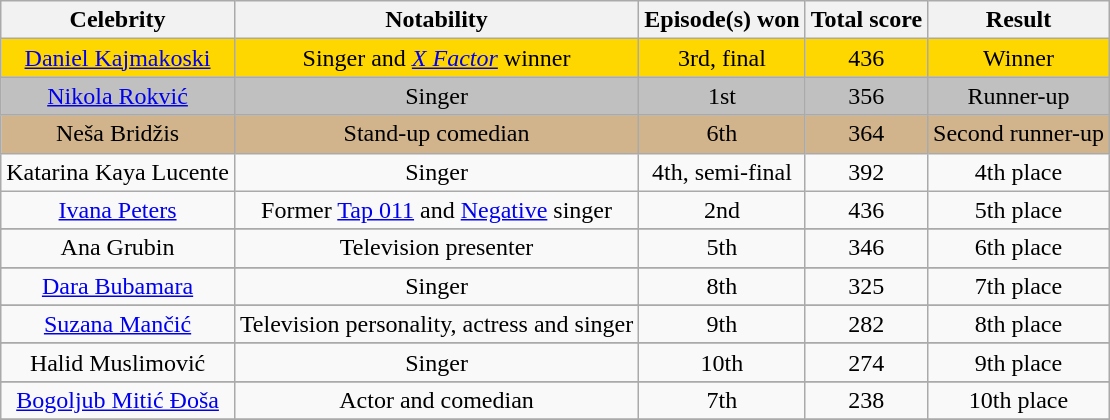<table class="wikitable sortable" style="text-align:center;">
<tr>
<th>Celebrity</th>
<th>Notability</th>
<th>Episode(s) won</th>
<th>Total score</th>
<th>Result</th>
</tr>
<tr bgcolor="gold">
<td><a href='#'>Daniel Kajmakoski</a></td>
<td>Singer and <em><a href='#'>X Factor</a></em> winner</td>
<td>3rd, final</td>
<td>436</td>
<td>Winner</td>
</tr>
<tr bgcolor="silver">
<td><a href='#'>Nikola Rokvić</a></td>
<td>Singer</td>
<td>1st</td>
<td>356</td>
<td>Runner-up</td>
</tr>
<tr bgcolor="tan">
<td>Neša Bridžis</td>
<td>Stand-up comedian</td>
<td>6th</td>
<td>364</td>
<td>Second runner-up</td>
</tr>
<tr>
<td>Katarina Kaya Lucente</td>
<td>Singer</td>
<td>4th, semi-final</td>
<td>392</td>
<td>4th place</td>
</tr>
<tr>
<td><a href='#'>Ivana Peters</a></td>
<td>Former <a href='#'>Tap 011</a> and <a href='#'>Negative</a> singer</td>
<td>2nd</td>
<td>436</td>
<td>5th place</td>
</tr>
<tr>
</tr>
<tr>
<td>Ana Grubin</td>
<td>Television presenter</td>
<td>5th</td>
<td>346</td>
<td>6th place</td>
</tr>
<tr>
</tr>
<tr>
<td><a href='#'>Dara Bubamara</a></td>
<td>Singer</td>
<td>8th</td>
<td>325</td>
<td>7th place</td>
</tr>
<tr>
</tr>
<tr>
<td><a href='#'>Suzana Mančić</a></td>
<td>Television personality, actress and singer</td>
<td>9th</td>
<td>282</td>
<td>8th place</td>
</tr>
<tr>
</tr>
<tr>
<td>Halid Muslimović</td>
<td>Singer</td>
<td>10th</td>
<td>274</td>
<td>9th place</td>
</tr>
<tr>
</tr>
<tr>
<td><a href='#'>Bogoljub Mitić Đoša</a></td>
<td>Actor and comedian</td>
<td>7th</td>
<td>238</td>
<td>10th place</td>
</tr>
<tr>
</tr>
</table>
